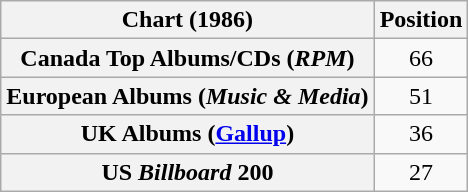<table class="wikitable sortable plainrowheaders" style="text-align:center">
<tr>
<th scope="col">Chart (1986)</th>
<th scope="col">Position</th>
</tr>
<tr>
<th scope="row">Canada Top Albums/CDs (<em>RPM</em>)</th>
<td>66</td>
</tr>
<tr>
<th scope="row">European Albums (<em>Music & Media</em>)</th>
<td>51</td>
</tr>
<tr>
<th scope="row">UK Albums (<a href='#'>Gallup</a>)</th>
<td>36</td>
</tr>
<tr>
<th scope="row">US <em>Billboard</em> 200</th>
<td>27</td>
</tr>
</table>
